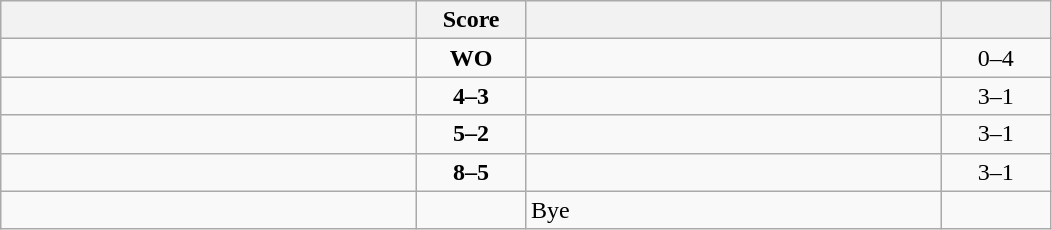<table class="wikitable" style="text-align: center; ">
<tr>
<th align="right" width="270"></th>
<th width="65">Score</th>
<th align="left" width="270"></th>
<th width="65"></th>
</tr>
<tr>
<td align="left"></td>
<td><strong>WO</strong></td>
<td align="left"><strong></strong></td>
<td>0–4 <strong></strong></td>
</tr>
<tr>
<td align="left"><strong></strong></td>
<td><strong>4–3</strong></td>
<td align="left"></td>
<td>3–1 <strong></strong></td>
</tr>
<tr>
<td align="left"><strong></strong></td>
<td><strong>5–2</strong></td>
<td align="left"></td>
<td>3–1 <strong></strong></td>
</tr>
<tr>
<td align="left"><strong></strong></td>
<td><strong>8–5</strong></td>
<td align="left"></td>
<td>3–1 <strong></strong></td>
</tr>
<tr>
<td align="left"><strong></strong></td>
<td></td>
<td align="left">Bye</td>
<td></td>
</tr>
</table>
